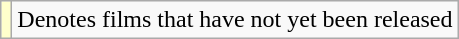<table class="wikitable">
<tr>
<td style="background:#FFFFCC;"></td>
<td>Denotes films that have not yet been released</td>
</tr>
</table>
